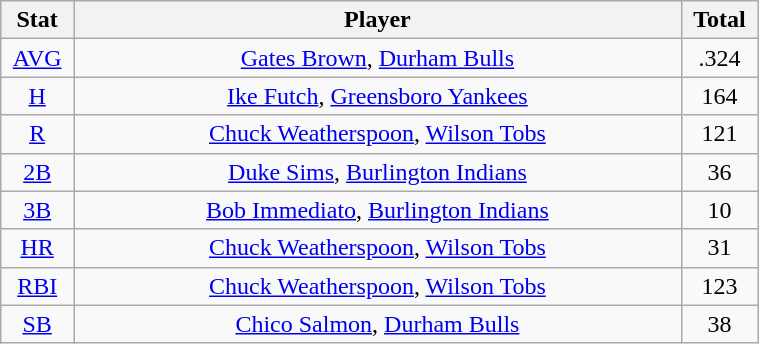<table class="wikitable" width="40%" style="text-align:center;">
<tr>
<th width="5%">Stat</th>
<th width="60%">Player</th>
<th width="5%">Total</th>
</tr>
<tr>
<td><a href='#'>AVG</a></td>
<td><a href='#'>Gates Brown</a>, <a href='#'>Durham Bulls</a></td>
<td>.324</td>
</tr>
<tr>
<td><a href='#'>H</a></td>
<td><a href='#'>Ike Futch</a>, <a href='#'>Greensboro Yankees</a></td>
<td>164</td>
</tr>
<tr>
<td><a href='#'>R</a></td>
<td><a href='#'>Chuck Weatherspoon</a>, <a href='#'>Wilson Tobs</a></td>
<td>121</td>
</tr>
<tr>
<td><a href='#'>2B</a></td>
<td><a href='#'>Duke Sims</a>, <a href='#'>Burlington Indians</a></td>
<td>36</td>
</tr>
<tr>
<td><a href='#'>3B</a></td>
<td><a href='#'>Bob Immediato</a>, <a href='#'>Burlington Indians</a></td>
<td>10</td>
</tr>
<tr>
<td><a href='#'>HR</a></td>
<td><a href='#'>Chuck Weatherspoon</a>, <a href='#'>Wilson Tobs</a></td>
<td>31</td>
</tr>
<tr>
<td><a href='#'>RBI</a></td>
<td><a href='#'>Chuck Weatherspoon</a>, <a href='#'>Wilson Tobs</a></td>
<td>123</td>
</tr>
<tr>
<td><a href='#'>SB</a></td>
<td><a href='#'>Chico Salmon</a>, <a href='#'>Durham Bulls</a></td>
<td>38</td>
</tr>
</table>
